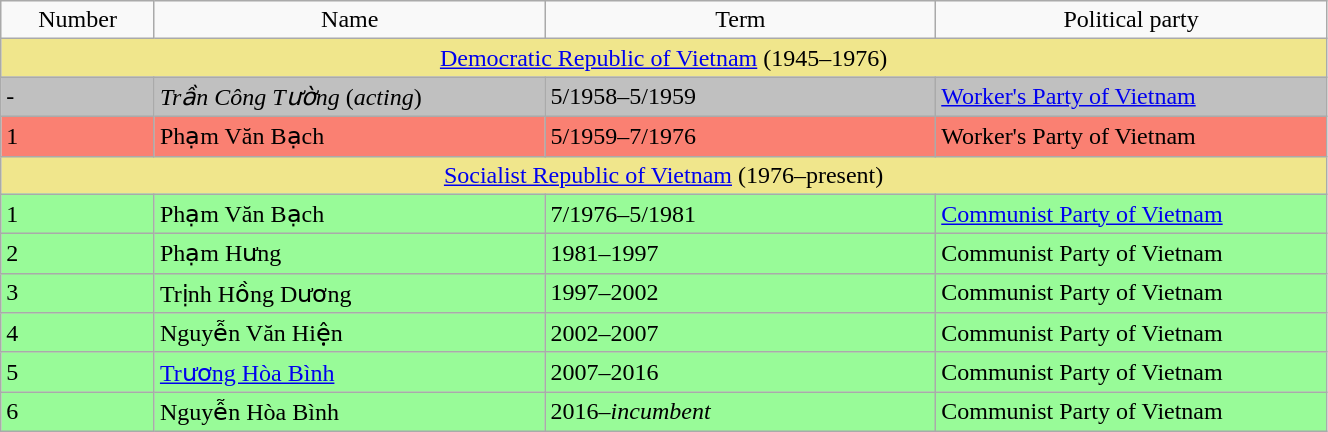<table class="wikitable" width="70%">
<tr>
<td style="text-align: center;" width="5%">Number</td>
<td style="text-align: center;" width="15%">Name</td>
<td style="text-align: center;" width="15%">Term</td>
<td style="text-align: center;" width="15%">Political party</td>
</tr>
<tr style="background:khaki;">
<td colspan="4" style="text-align: center;"><a href='#'>Democratic Republic of Vietnam</a> (1945–1976)</td>
</tr>
<tr style="background:silver;">
<td>-</td>
<td><em>Trần Công Tường</em> (<em>acting</em>)</td>
<td>5/1958–5/1959</td>
<td><a href='#'>Worker's Party of Vietnam</a></td>
</tr>
<tr style="background:salmon;">
<td>1</td>
<td>Phạm Văn Bạch</td>
<td>5/1959–7/1976</td>
<td>Worker's Party of Vietnam</td>
</tr>
<tr style="background:khaki;">
<td colspan="4" style="text-align: center;"><a href='#'>Socialist Republic of Vietnam</a> (1976–present)</td>
</tr>
<tr style="background:palegreen;">
<td>1</td>
<td>Phạm Văn Bạch</td>
<td>7/1976–5/1981</td>
<td><a href='#'>Communist Party of Vietnam</a></td>
</tr>
<tr style="background:palegreen;">
<td>2</td>
<td>Phạm Hưng</td>
<td>1981–1997</td>
<td>Communist Party of Vietnam</td>
</tr>
<tr style="background:palegreen;">
<td>3</td>
<td>Trịnh Hồng Dương</td>
<td>1997–2002</td>
<td>Communist Party of Vietnam</td>
</tr>
<tr style="background:palegreen;">
<td>4</td>
<td>Nguyễn Văn Hiện</td>
<td>2002–2007</td>
<td>Communist Party of Vietnam</td>
</tr>
<tr style="background:palegreen;">
<td>5</td>
<td><a href='#'>Trương Hòa Bình</a></td>
<td>2007–2016</td>
<td>Communist Party of Vietnam</td>
</tr>
<tr style="background:palegreen;">
<td>6</td>
<td>Nguyễn Hòa Bình</td>
<td>2016–<em>incumbent</em></td>
<td>Communist Party of Vietnam</td>
</tr>
</table>
